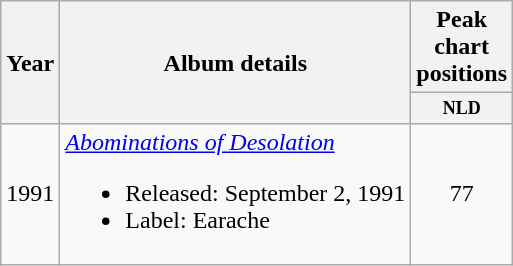<table class="wikitable">
<tr>
<th rowspan="2">Year</th>
<th rowspan="2">Album details</th>
<th colspan="1">Peak chart positions</th>
</tr>
<tr>
<th style="width:3em;font-size:75%;">NLD<br></th>
</tr>
<tr>
<td align="center">1991</td>
<td style="text-align:left;"><em><a href='#'>Abominations of Desolation</a></em><br><ul><li>Released: September 2, 1991</li><li>Label: Earache</li></ul></td>
<td style="text-align:center;">77</td>
</tr>
</table>
